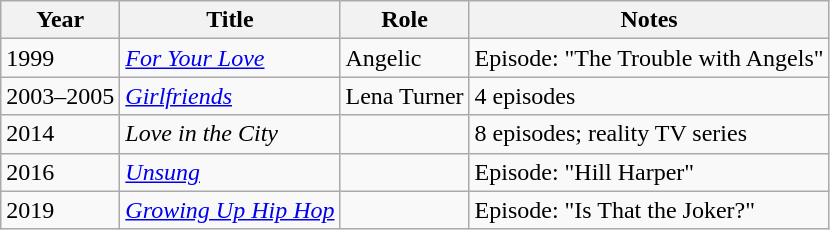<table class="wikitable sortable">
<tr>
<th>Year</th>
<th>Title</th>
<th>Role</th>
<th>Notes</th>
</tr>
<tr>
<td>1999</td>
<td><a href='#'><em>For Your Love</em></a></td>
<td>Angelic</td>
<td>Episode: "The Trouble with Angels"</td>
</tr>
<tr>
<td>2003–2005</td>
<td><a href='#'><em>Girlfriends</em></a></td>
<td>Lena Turner</td>
<td>4 episodes</td>
</tr>
<tr>
<td>2014</td>
<td><em>Love in the City</em></td>
<td></td>
<td>8 episodes; reality TV series</td>
</tr>
<tr>
<td>2016</td>
<td><a href='#'><em>Unsung</em></a></td>
<td></td>
<td>Episode: "Hill Harper"</td>
</tr>
<tr>
<td>2019</td>
<td><em><a href='#'>Growing Up Hip Hop</a></em></td>
<td></td>
<td>Episode: "Is That the Joker?"</td>
</tr>
</table>
